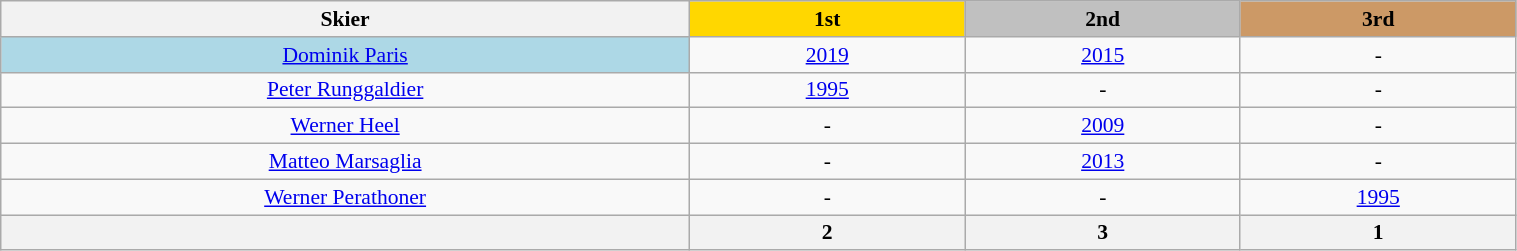<table class="wikitable" width=80% style="font-size:90%; text-align:center;">
<tr>
<th style=width:20%>Skier</th>
<th style="background:gold; width:8%">1st</th>
<th style="background:silver; width:8%">2nd</th>
<th style="background:#cc9966; width:8%">3rd</th>
</tr>
<tr>
<td bgcolor=lightblue><a href='#'>Dominik Paris</a></td>
<td><a href='#'>2019</a></td>
<td><a href='#'>2015</a></td>
<td>-</td>
</tr>
<tr>
<td><a href='#'>Peter Runggaldier</a></td>
<td><a href='#'>1995</a></td>
<td>-</td>
<td>-</td>
</tr>
<tr>
<td><a href='#'>Werner Heel</a></td>
<td>-</td>
<td><a href='#'>2009</a></td>
<td>-</td>
</tr>
<tr>
<td><a href='#'>Matteo Marsaglia</a></td>
<td>-</td>
<td><a href='#'>2013</a></td>
<td>-</td>
</tr>
<tr>
<td><a href='#'>Werner Perathoner</a></td>
<td>-</td>
<td>-</td>
<td><a href='#'>1995</a></td>
</tr>
<tr>
<th></th>
<th>2</th>
<th>3</th>
<th>1</th>
</tr>
</table>
